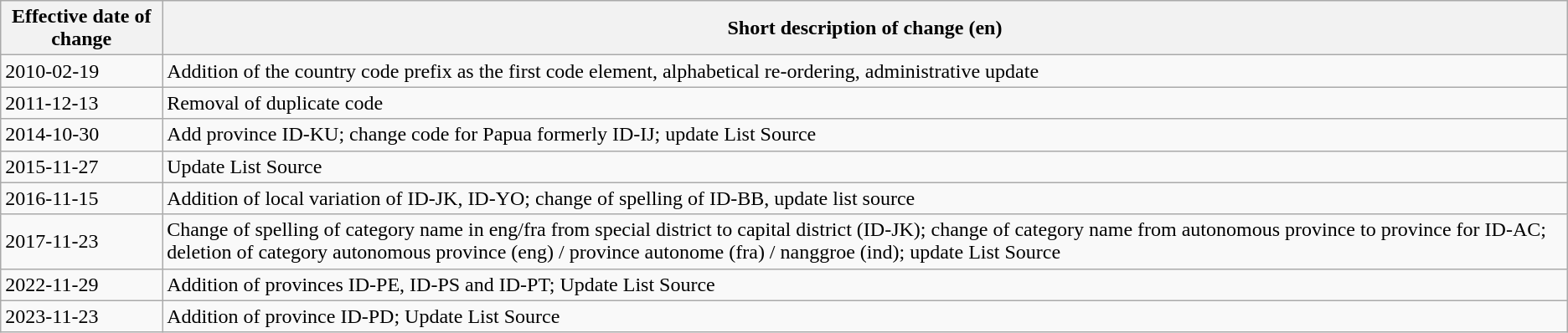<table class="wikitable">
<tr>
<th>Effective date of change</th>
<th>Short description of change (en)</th>
</tr>
<tr>
<td>2010-02-19</td>
<td>Addition of the country code prefix as the first code element, alphabetical re-ordering, administrative update</td>
</tr>
<tr>
<td>2011-12-13</td>
<td>Removal of duplicate code</td>
</tr>
<tr>
<td>2014-10-30</td>
<td>Add province ID-KU; change code for Papua formerly ID-IJ; update List Source</td>
</tr>
<tr>
<td>2015-11-27</td>
<td>Update List Source</td>
</tr>
<tr>
<td>2016-11-15</td>
<td>Addition of local variation of ID-JK, ID-YO; change of spelling of ID-BB, update list source</td>
</tr>
<tr>
<td>2017-11-23</td>
<td>Change of spelling of category name in eng/fra from special district to capital district (ID-JK); change of category name from autonomous province to province for ID-AC; deletion of category autonomous province (eng) / province autonome (fra) / nanggroe (ind); update List Source</td>
</tr>
<tr>
<td>2022-11-29</td>
<td>Addition of provinces ID-PE, ID-PS and ID-PT; Update List Source</td>
</tr>
<tr>
<td>2023-11-23</td>
<td>Addition of province ID-PD; Update List Source</td>
</tr>
</table>
